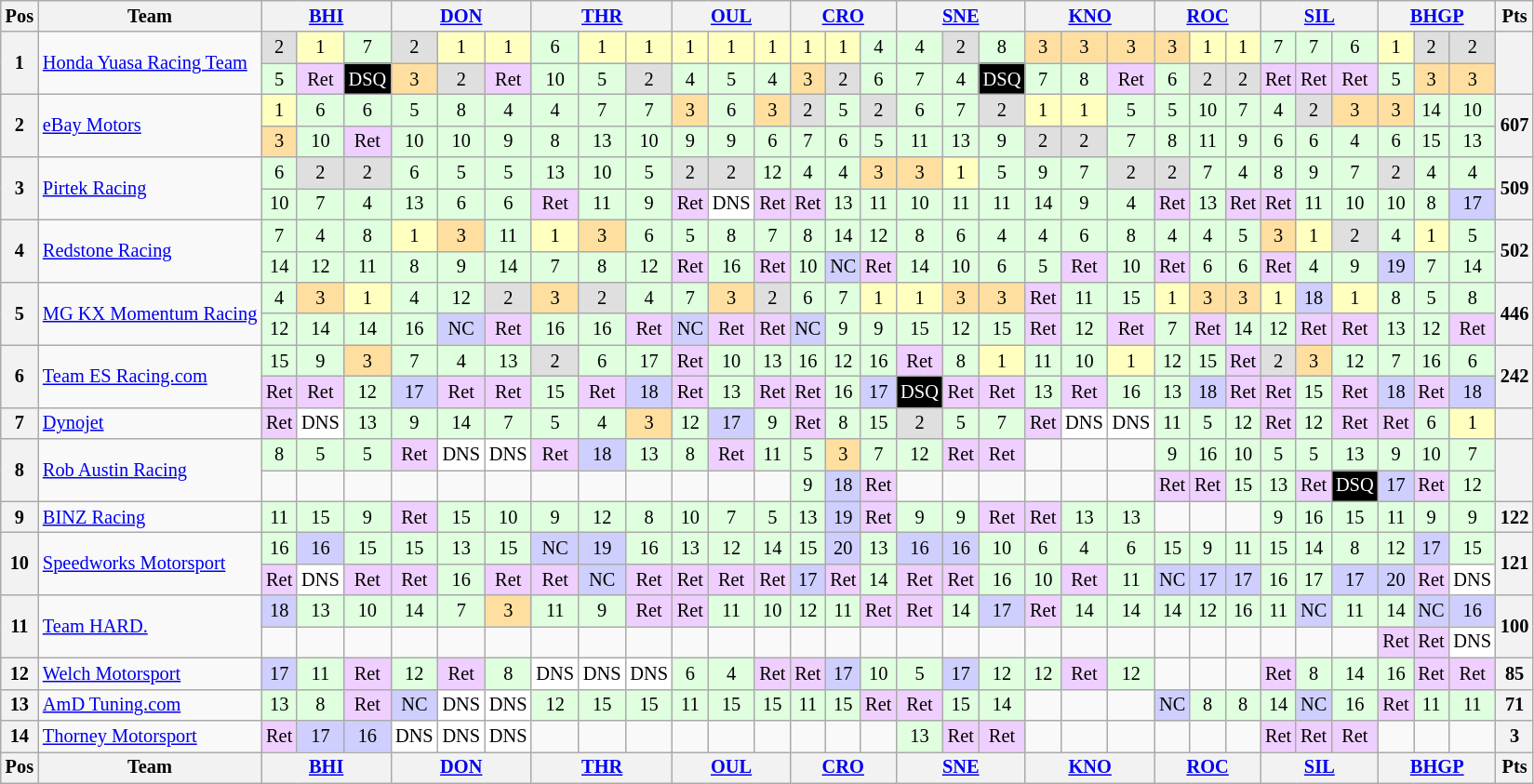<table class="wikitable" style="font-size: 85%; text-align: center;">
<tr valign="top">
<th valign="middle">Pos</th>
<th valign="middle">Team</th>
<th colspan="3"><a href='#'>BHI</a></th>
<th colspan="3"><a href='#'>DON</a></th>
<th colspan="3"><a href='#'>THR</a></th>
<th colspan="3"><a href='#'>OUL</a></th>
<th colspan="3"><a href='#'>CRO</a></th>
<th colspan="3"><a href='#'>SNE</a></th>
<th colspan="3"><a href='#'>KNO</a></th>
<th colspan="3"><a href='#'>ROC</a></th>
<th colspan="3"><a href='#'>SIL</a></th>
<th colspan="3"><a href='#'>BHGP</a></th>
<th valign=middle>Pts</th>
</tr>
<tr>
<th rowspan=2>1</th>
<td align=left rowspan=2 nowrap><a href='#'>Honda Yuasa Racing Team</a></td>
<td style="background:#dfdfdf;">2</td>
<td style="background:#ffffbf;">1</td>
<td style="background:#dfffdf;">7</td>
<td style="background:#dfdfdf;">2</td>
<td style="background:#ffffbf;">1</td>
<td style="background:#ffffbf;">1</td>
<td style="background:#dfffdf;">6</td>
<td style="background:#ffffbf;">1</td>
<td style="background:#ffffbf;">1</td>
<td style="background:#ffffbf;">1</td>
<td style="background:#ffffbf;">1</td>
<td style="background:#ffffbf;">1</td>
<td style="background:#ffffbf;">1</td>
<td style="background:#ffffbf;">1</td>
<td style="background:#dfffdf;">4</td>
<td style="background:#dfffdf;">4</td>
<td style="background:#dfdfdf;">2</td>
<td style="background:#dfffdf;">8</td>
<td style="background:#ffdf9f;">3</td>
<td style="background:#ffdf9f;">3</td>
<td style="background:#ffdf9f;">3</td>
<td style="background:#ffdf9f;">3</td>
<td style="background:#ffffbf;">1</td>
<td style="background:#ffffbf;">1</td>
<td style="background:#dfffdf;">7</td>
<td style="background:#dfffdf;">7</td>
<td style="background:#dfffdf;">6</td>
<td style="background:#ffffbf;">1</td>
<td style="background:#dfdfdf;">2</td>
<td style="background:#dfdfdf;">2</td>
<th rowspan=2></th>
</tr>
<tr>
<td style="background:#dfffdf;">5</td>
<td style="background:#efcfff;">Ret</td>
<td style="background:#000000; color:white">DSQ</td>
<td style="background:#ffdf9f;">3</td>
<td style="background:#dfdfdf;">2</td>
<td style="background:#efcfff;">Ret</td>
<td style="background:#dfffdf;">10</td>
<td style="background:#dfffdf;">5</td>
<td style="background:#dfdfdf;">2</td>
<td style="background:#dfffdf;">4</td>
<td style="background:#dfffdf;">5</td>
<td style="background:#dfffdf;">4</td>
<td style="background:#ffdf9f;">3</td>
<td style="background:#dfdfdf;">2</td>
<td style="background:#dfffdf;">6</td>
<td style="background:#dfffdf;">7</td>
<td style="background:#dfffdf;">4</td>
<td style="background:#000000; color:white">DSQ</td>
<td style="background:#dfffdf;">7</td>
<td style="background:#dfffdf;">8</td>
<td style="background:#efcfff;">Ret</td>
<td style="background:#dfffdf;">6</td>
<td style="background:#dfdfdf;">2</td>
<td style="background:#dfdfdf;">2</td>
<td style="background:#efcfff;">Ret</td>
<td style="background:#efcfff;">Ret</td>
<td style="background:#efcfff;">Ret</td>
<td style="background:#dfffdf;">5</td>
<td style="background:#ffdf9f;">3</td>
<td style="background:#ffdf9f;">3</td>
</tr>
<tr>
<th rowspan=2>2</th>
<td align=left rowspan=2><a href='#'>eBay Motors</a></td>
<td style="background:#ffffbf;">1</td>
<td style="background:#dfffdf;">6</td>
<td style="background:#dfffdf;">6</td>
<td style="background:#dfffdf;">5</td>
<td style="background:#dfffdf;">8</td>
<td style="background:#dfffdf;">4</td>
<td style="background:#dfffdf;">4</td>
<td style="background:#dfffdf;">7</td>
<td style="background:#dfffdf;">7</td>
<td style="background:#ffdf9f;">3</td>
<td style="background:#dfffdf;">6</td>
<td style="background:#ffdf9f;">3</td>
<td style="background:#dfdfdf;">2</td>
<td style="background:#dfffdf;">5</td>
<td style="background:#dfdfdf;">2</td>
<td style="background:#dfffdf;">6</td>
<td style="background:#dfffdf;">7</td>
<td style="background:#dfdfdf;">2</td>
<td style="background:#ffffbf;">1</td>
<td style="background:#ffffbf;">1</td>
<td style="background:#dfffdf;">5</td>
<td style="background:#dfffdf;">5</td>
<td style="background:#dfffdf;">10</td>
<td style="background:#dfffdf;">7</td>
<td style="background:#dfffdf;">4</td>
<td style="background:#dfdfdf;">2</td>
<td style="background:#ffdf9f;">3</td>
<td style="background:#ffdf9f;">3</td>
<td style="background:#dfffdf;">14</td>
<td style="background:#dfffdf;">10</td>
<th rowspan=2>607</th>
</tr>
<tr>
<td style="background:#ffdf9f;">3</td>
<td style="background:#dfffdf;">10</td>
<td style="background:#efcfff;">Ret</td>
<td style="background:#dfffdf;">10</td>
<td style="background:#dfffdf;">10</td>
<td style="background:#dfffdf;">9</td>
<td style="background:#dfffdf;">8</td>
<td style="background:#dfffdf;">13</td>
<td style="background:#dfffdf;">10</td>
<td style="background:#dfffdf;">9</td>
<td style="background:#dfffdf;">9</td>
<td style="background:#dfffdf;">6</td>
<td style="background:#dfffdf;">7</td>
<td style="background:#dfffdf;">6</td>
<td style="background:#dfffdf;">5</td>
<td style="background:#dfffdf;">11</td>
<td style="background:#dfffdf;">13</td>
<td style="background:#dfffdf;">9</td>
<td style="background:#dfdfdf;">2</td>
<td style="background:#dfdfdf;">2</td>
<td style="background:#dfffdf;">7</td>
<td style="background:#dfffdf;">8</td>
<td style="background:#dfffdf;">11</td>
<td style="background:#dfffdf;">9</td>
<td style="background:#dfffdf;">6</td>
<td style="background:#dfffdf;">6</td>
<td style="background:#dfffdf;">4</td>
<td style="background:#dfffdf;">6</td>
<td style="background:#dfffdf;">15</td>
<td style="background:#dfffdf;">13</td>
</tr>
<tr>
<th rowspan=2>3</th>
<td align=left rowspan=2><a href='#'>Pirtek Racing</a></td>
<td style="background:#dfffdf;">6</td>
<td style="background:#dfdfdf;">2</td>
<td style="background:#dfdfdf;">2</td>
<td style="background:#dfffdf;">6</td>
<td style="background:#dfffdf;">5</td>
<td style="background:#dfffdf;">5</td>
<td style="background:#dfffdf;">13</td>
<td style="background:#dfffdf;">10</td>
<td style="background:#dfffdf;">5</td>
<td style="background:#dfdfdf;">2</td>
<td style="background:#dfdfdf;">2</td>
<td style="background:#dfffdf;">12</td>
<td style="background:#dfffdf;">4</td>
<td style="background:#dfffdf;">4</td>
<td style="background:#ffdf9f;">3</td>
<td style="background:#ffdf9f;">3</td>
<td style="background:#ffffbf;">1</td>
<td style="background:#dfffdf;">5</td>
<td style="background:#dfffdf;">9</td>
<td style="background:#dfffdf;">7</td>
<td style="background:#dfdfdf;">2</td>
<td style="background:#dfdfdf;">2</td>
<td style="background:#dfffdf;">7</td>
<td style="background:#dfffdf;">4</td>
<td style="background:#dfffdf;">8</td>
<td style="background:#dfffdf;">9</td>
<td style="background:#dfffdf;">7</td>
<td style="background:#dfdfdf;">2</td>
<td style="background:#dfffdf;">4</td>
<td style="background:#dfffdf;">4</td>
<th rowspan=2>509</th>
</tr>
<tr>
<td style="background:#dfffdf;">10</td>
<td style="background:#dfffdf;">7</td>
<td style="background:#dfffdf;">4</td>
<td style="background:#dfffdf;">13</td>
<td style="background:#dfffdf;">6</td>
<td style="background:#dfffdf;">6</td>
<td style="background:#efcfff;">Ret</td>
<td style="background:#dfffdf;">11</td>
<td style="background:#dfffdf;">9</td>
<td style="background:#efcfff;">Ret</td>
<td style="background:#ffffff;">DNS</td>
<td style="background:#efcfff;">Ret</td>
<td style="background:#efcfff;">Ret</td>
<td style="background:#dfffdf;">13</td>
<td style="background:#dfffdf;">11</td>
<td style="background:#dfffdf;">10</td>
<td style="background:#dfffdf;">11</td>
<td style="background:#dfffdf;">11</td>
<td style="background:#dfffdf;">14</td>
<td style="background:#dfffdf;">9</td>
<td style="background:#dfffdf;">4</td>
<td style="background:#efcfff;">Ret</td>
<td style="background:#dfffdf;">13</td>
<td style="background:#efcfff;">Ret</td>
<td style="background:#efcfff;">Ret</td>
<td style="background:#dfffdf;">11</td>
<td style="background:#dfffdf;">10</td>
<td style="background:#dfffdf;">10</td>
<td style="background:#dfffdf;">8</td>
<td style="background:#cfcfff;">17</td>
</tr>
<tr>
<th rowspan=2>4</th>
<td align=left rowspan=2><a href='#'>Redstone Racing</a></td>
<td style="background:#dfffdf;">7</td>
<td style="background:#dfffdf;">4</td>
<td style="background:#dfffdf;">8</td>
<td style="background:#ffffbf;">1</td>
<td style="background:#ffdf9f;">3</td>
<td style="background:#dfffdf;">11</td>
<td style="background:#ffffbf;">1</td>
<td style="background:#ffdf9f;">3</td>
<td style="background:#dfffdf;">6</td>
<td style="background:#dfffdf;">5</td>
<td style="background:#dfffdf;">8</td>
<td style="background:#dfffdf;">7</td>
<td style="background:#dfffdf;">8</td>
<td style="background:#dfffdf;">14</td>
<td style="background:#dfffdf;">12</td>
<td style="background:#dfffdf;">8</td>
<td style="background:#dfffdf;">6</td>
<td style="background:#dfffdf;">4</td>
<td style="background:#dfffdf;">4</td>
<td style="background:#dfffdf;">6</td>
<td style="background:#dfffdf;">8</td>
<td style="background:#dfffdf;">4</td>
<td style="background:#dfffdf;">4</td>
<td style="background:#dfffdf;">5</td>
<td style="background:#ffdf9f;">3</td>
<td style="background:#ffffbf;">1</td>
<td style="background:#dfdfdf;">2</td>
<td style="background:#dfffdf;">4</td>
<td style="background:#ffffbf;">1</td>
<td style="background:#dfffdf;">5</td>
<th rowspan=2>502</th>
</tr>
<tr>
<td style="background:#dfffdf;">14</td>
<td style="background:#dfffdf;">12</td>
<td style="background:#dfffdf;">11</td>
<td style="background:#dfffdf;">8</td>
<td style="background:#dfffdf;">9</td>
<td style="background:#dfffdf;">14</td>
<td style="background:#dfffdf;">7</td>
<td style="background:#dfffdf;">8</td>
<td style="background:#dfffdf;">12</td>
<td style="background:#efcfff;">Ret</td>
<td style="background:#dfffdf;">16</td>
<td style="background:#efcfff;">Ret</td>
<td style="background:#dfffdf;">10</td>
<td style="background:#cfcfff;">NC</td>
<td style="background:#efcfff;">Ret</td>
<td style="background:#dfffdf;">14</td>
<td style="background:#dfffdf;">10</td>
<td style="background:#dfffdf;">6</td>
<td style="background:#dfffdf;">5</td>
<td style="background:#efcfff;">Ret</td>
<td style="background:#dfffdf;">10</td>
<td style="background:#efcfff;">Ret</td>
<td style="background:#dfffdf;">6</td>
<td style="background:#dfffdf;">6</td>
<td style="background:#efcfff;">Ret</td>
<td style="background:#dfffdf;">4</td>
<td style="background:#dfffdf;">9</td>
<td style="background:#cfcfff;">19</td>
<td style="background:#dfffdf;">7</td>
<td style="background:#dfffdf;">14</td>
</tr>
<tr>
<th rowspan=2>5</th>
<td align=left rowspan=2><a href='#'>MG KX Momentum Racing</a></td>
<td style="background:#dfffdf;">4</td>
<td style="background:#ffdf9f;">3</td>
<td style="background:#ffffbf;">1</td>
<td style="background:#dfffdf;">4</td>
<td style="background:#dfffdf;">12</td>
<td style="background:#dfdfdf;">2</td>
<td style="background:#ffdf9f;">3</td>
<td style="background:#dfdfdf;">2</td>
<td style="background:#dfffdf;">4</td>
<td style="background:#dfffdf;">7</td>
<td style="background:#ffdf9f;">3</td>
<td style="background:#dfdfdf;">2</td>
<td style="background:#dfffdf;">6</td>
<td style="background:#dfffdf;">7</td>
<td style="background:#ffffbf;">1</td>
<td style="background:#ffffbf;">1</td>
<td style="background:#ffdf9f;">3</td>
<td style="background:#ffdf9f;">3</td>
<td style="background:#efcfff;">Ret</td>
<td style="background:#dfffdf;">11</td>
<td style="background:#dfffdf;">15</td>
<td style="background:#ffffbf;">1</td>
<td style="background:#ffdf9f;">3</td>
<td style="background:#ffdf9f;">3</td>
<td style="background:#ffffbf;">1</td>
<td style="background:#cfcfff;">18</td>
<td style="background:#ffffbf;">1</td>
<td style="background:#dfffdf;">8</td>
<td style="background:#dfffdf;">5</td>
<td style="background:#dfffdf;">8</td>
<th rowspan=2>446</th>
</tr>
<tr>
<td style="background:#dfffdf;">12</td>
<td style="background:#dfffdf;">14</td>
<td style="background:#dfffdf;">14</td>
<td style="background:#dfffdf;">16</td>
<td style="background:#cfcfff;">NC</td>
<td style="background:#efcfff;">Ret</td>
<td style="background:#dfffdf;">16</td>
<td style="background:#dfffdf;">16</td>
<td style="background:#efcfff;">Ret</td>
<td style="background:#cfcfff;">NC</td>
<td style="background:#efcfff;">Ret</td>
<td style="background:#efcfff;">Ret</td>
<td style="background:#cfcfff;">NC</td>
<td style="background:#dfffdf;">9</td>
<td style="background:#dfffdf;">9</td>
<td style="background:#dfffdf;">15</td>
<td style="background:#dfffdf;">12</td>
<td style="background:#dfffdf;">15</td>
<td style="background:#efcfff;">Ret</td>
<td style="background:#dfffdf;">12</td>
<td style="background:#efcfff;">Ret</td>
<td style="background:#dfffdf;">7</td>
<td style="background:#efcfff;">Ret</td>
<td style="background:#dfffdf;">14</td>
<td style="background:#dfffdf;">12</td>
<td style="background:#efcfff;">Ret</td>
<td style="background:#efcfff;">Ret</td>
<td style="background:#dfffdf;">13</td>
<td style="background:#dfffdf;">12</td>
<td style="background:#efcfff;">Ret</td>
</tr>
<tr>
<th rowspan=2>6</th>
<td align=left rowspan=2><a href='#'>Team ES Racing.com</a></td>
<td style="background:#dfffdf;">15</td>
<td style="background:#dfffdf;">9</td>
<td style="background:#ffdf9f;">3</td>
<td style="background:#dfffdf;">7</td>
<td style="background:#dfffdf;">4</td>
<td style="background:#dfffdf;">13</td>
<td style="background:#dfdfdf;">2</td>
<td style="background:#dfffdf;">6</td>
<td style="background:#dfffdf;">17</td>
<td style="background:#efcfff;">Ret</td>
<td style="background:#dfffdf;">10</td>
<td style="background:#dfffdf;">13</td>
<td style="background:#dfffdf;">16</td>
<td style="background:#dfffdf;">12</td>
<td style="background:#dfffdf;">16</td>
<td style="background:#efcfff;">Ret</td>
<td style="background:#dfffdf;">8</td>
<td style="background:#ffffbf;">1</td>
<td style="background:#dfffdf;">11</td>
<td style="background:#dfffdf;">10</td>
<td style="background:#ffffbf;">1</td>
<td style="background:#dfffdf;">12</td>
<td style="background:#dfffdf;">15</td>
<td style="background:#efcfff;">Ret</td>
<td style="background:#dfdfdf;">2</td>
<td style="background:#ffdf9f;">3</td>
<td style="background:#dfffdf;">12</td>
<td style="background:#dfffdf;">7</td>
<td style="background:#dfffdf;">16</td>
<td style="background:#dfffdf;">6</td>
<th rowspan=2>242</th>
</tr>
<tr>
<td style="background:#efcfff;">Ret</td>
<td style="background:#efcfff;">Ret</td>
<td style="background:#dfffdf;">12</td>
<td style="background:#cfcfff;">17</td>
<td style="background:#efcfff;">Ret</td>
<td style="background:#efcfff;">Ret</td>
<td style="background:#dfffdf;">15</td>
<td style="background:#efcfff;">Ret</td>
<td style="background:#cfcfff;">18</td>
<td style="background:#efcfff;">Ret</td>
<td style="background:#dfffdf;">13</td>
<td style="background:#efcfff;">Ret</td>
<td style="background:#efcfff;">Ret</td>
<td style="background:#dfffdf;">16</td>
<td style="background:#cfcfff;">17</td>
<td style="background:#000000; color:white">DSQ</td>
<td style="background:#efcfff;">Ret</td>
<td style="background:#efcfff;">Ret</td>
<td style="background:#dfffdf;">13</td>
<td style="background:#efcfff;">Ret</td>
<td style="background:#dfffdf;">16</td>
<td style="background:#dfffdf;">13</td>
<td style="background:#cfcfff;">18</td>
<td style="background:#efcfff;">Ret</td>
<td style="background:#efcfff;">Ret</td>
<td style="background:#dfffdf;">15</td>
<td style="background:#efcfff;">Ret</td>
<td style="background:#cfcfff;">18</td>
<td style="background:#efcfff;">Ret</td>
<td style="background:#cfcfff;">18</td>
</tr>
<tr>
<th>7</th>
<td align=left><a href='#'>Dynojet</a></td>
<td style="background:#efcfff;">Ret</td>
<td style="background:#ffffff;">DNS</td>
<td style="background:#dfffdf;">13</td>
<td style="background:#dfffdf;">9</td>
<td style="background:#dfffdf;">14</td>
<td style="background:#dfffdf;">7</td>
<td style="background:#dfffdf;">5</td>
<td style="background:#dfffdf;">4</td>
<td style="background:#ffdf9f;">3</td>
<td style="background:#dfffdf;">12</td>
<td style="background:#cfcfff;">17</td>
<td style="background:#dfffdf;">9</td>
<td style="background:#efcfff;">Ret</td>
<td style="background:#dfffdf;">8</td>
<td style="background:#dfffdf;">15</td>
<td style="background:#dfdfdf;">2</td>
<td style="background:#dfffdf;">5</td>
<td style="background:#dfffdf;">7</td>
<td style="background:#efcfff;">Ret</td>
<td style="background:#ffffff;">DNS</td>
<td style="background:#ffffff;">DNS</td>
<td style="background:#dfffdf;">11</td>
<td style="background:#dfffdf;">5</td>
<td style="background:#dfffdf;">12</td>
<td style="background:#efcfff;">Ret</td>
<td style="background:#dfffdf;">12</td>
<td style="background:#efcfff;">Ret</td>
<td style="background:#efcfff;">Ret</td>
<td style="background:#dfffdf;">6</td>
<td style="background:#ffffbf;">1</td>
<th></th>
</tr>
<tr>
<th rowspan=2>8</th>
<td align=left rowspan=2><a href='#'>Rob Austin Racing</a></td>
<td style="background:#dfffdf;">8</td>
<td style="background:#dfffdf;">5</td>
<td style="background:#dfffdf;">5</td>
<td style="background:#efcfff;">Ret</td>
<td style="background:#ffffff;">DNS</td>
<td style="background:#ffffff;">DNS</td>
<td style="background:#efcfff;">Ret</td>
<td style="background:#cfcfff;">18</td>
<td style="background:#dfffdf;">13</td>
<td style="background:#dfffdf;">8</td>
<td style="background:#efcfff;">Ret</td>
<td style="background:#dfffdf;">11</td>
<td style="background:#dfffdf;">5</td>
<td style="background:#ffdf9f;">3</td>
<td style="background:#dfffdf;">7</td>
<td style="background:#dfffdf;">12</td>
<td style="background:#efcfff;">Ret</td>
<td style="background:#efcfff;">Ret</td>
<td></td>
<td></td>
<td></td>
<td style="background:#dfffdf;">9</td>
<td style="background:#dfffdf;">16</td>
<td style="background:#dfffdf;">10</td>
<td style="background:#dfffdf;">5</td>
<td style="background:#dfffdf;">5</td>
<td style="background:#dfffdf;">13</td>
<td style="background:#dfffdf;">9</td>
<td style="background:#dfffdf;">10</td>
<td style="background:#dfffdf;">7</td>
<th rowspan=2></th>
</tr>
<tr>
<td></td>
<td></td>
<td></td>
<td></td>
<td></td>
<td></td>
<td></td>
<td></td>
<td></td>
<td></td>
<td></td>
<td></td>
<td style="background:#dfffdf;">9</td>
<td style="background:#cfcfff;">18</td>
<td style="background:#efcfff;">Ret</td>
<td></td>
<td></td>
<td></td>
<td></td>
<td></td>
<td></td>
<td style="background:#efcfff;">Ret</td>
<td style="background:#efcfff;">Ret</td>
<td style="background:#dfffdf;">15</td>
<td style="background:#dfffdf;">13</td>
<td style="background:#efcfff;">Ret</td>
<td style="background:#000000; color:white">DSQ</td>
<td style="background:#cfcfff;">17</td>
<td style="background:#efcfff;">Ret</td>
<td style="background:#dfffdf;">12</td>
</tr>
<tr>
<th>9</th>
<td align=left><a href='#'>BINZ Racing</a></td>
<td style="background:#dfffdf;">11</td>
<td style="background:#dfffdf;">15</td>
<td style="background:#dfffdf;">9</td>
<td style="background:#efcfff;">Ret</td>
<td style="background:#dfffdf;">15</td>
<td style="background:#dfffdf;">10</td>
<td style="background:#dfffdf;">9</td>
<td style="background:#dfffdf;">12</td>
<td style="background:#dfffdf;">8</td>
<td style="background:#dfffdf;">10</td>
<td style="background:#dfffdf;">7</td>
<td style="background:#dfffdf;">5</td>
<td style="background:#dfffdf;">13</td>
<td style="background:#cfcfff;">19</td>
<td style="background:#efcfff;">Ret</td>
<td style="background:#dfffdf;">9</td>
<td style="background:#dfffdf;">9</td>
<td style="background:#efcfff;">Ret</td>
<td style="background:#efcfff;">Ret</td>
<td style="background:#dfffdf;">13</td>
<td style="background:#dfffdf;">13</td>
<td></td>
<td></td>
<td></td>
<td style="background:#dfffdf;">9</td>
<td style="background:#dfffdf;">16</td>
<td style="background:#dfffdf;">15</td>
<td style="background:#dfffdf;">11</td>
<td style="background:#dfffdf;">9</td>
<td style="background:#dfffdf;">9</td>
<th>122</th>
</tr>
<tr>
<th rowspan=2>10</th>
<td align=left rowspan=2><a href='#'>Speedworks Motorsport</a></td>
<td style="background:#dfffdf;">16</td>
<td style="background:#cfcfff;">16</td>
<td style="background:#dfffdf;">15</td>
<td style="background:#dfffdf;">15</td>
<td style="background:#dfffdf;">13</td>
<td style="background:#dfffdf;">15</td>
<td style="background:#cfcfff;">NC</td>
<td style="background:#cfcfff;">19</td>
<td style="background:#dfffdf;">16</td>
<td style="background:#dfffdf;">13</td>
<td style="background:#dfffdf;">12</td>
<td style="background:#dfffdf;">14</td>
<td style="background:#dfffdf;">15</td>
<td style="background:#cfcfff;">20</td>
<td style="background:#dfffdf;">13</td>
<td style="background:#cfcfff;">16</td>
<td style="background:#cfcfff;">16</td>
<td style="background:#dfffdf;">10</td>
<td style="background:#dfffdf;">6</td>
<td style="background:#dfffdf;">4</td>
<td style="background:#dfffdf;">6</td>
<td style="background:#dfffdf;">15</td>
<td style="background:#dfffdf;">9</td>
<td style="background:#dfffdf;">11</td>
<td style="background:#dfffdf;">15</td>
<td style="background:#dfffdf;">14</td>
<td style="background:#dfffdf;">8</td>
<td style="background:#dfffdf;">12</td>
<td style="background:#cfcfff;">17</td>
<td style="background:#dfffdf;">15</td>
<th rowspan=2>121</th>
</tr>
<tr>
<td style="background:#efcfff;">Ret</td>
<td style="background:#ffffff;">DNS</td>
<td style="background:#efcfff;">Ret</td>
<td style="background:#efcfff;">Ret</td>
<td style="background:#dfffdf;">16</td>
<td style="background:#efcfff;">Ret</td>
<td style="background:#efcfff;">Ret</td>
<td style="background:#cfcfff;">NC</td>
<td style="background:#efcfff;">Ret</td>
<td style="background:#efcfff;">Ret</td>
<td style="background:#efcfff;">Ret</td>
<td style="background:#efcfff;">Ret</td>
<td style="background:#cfcfff;">17</td>
<td style="background:#efcfff;">Ret</td>
<td style="background:#dfffdf;">14</td>
<td style="background:#efcfff;">Ret</td>
<td style="background:#efcfff;">Ret</td>
<td style="background:#dfffdf;">16</td>
<td style="background:#dfffdf;">10</td>
<td style="background:#efcfff;">Ret</td>
<td style="background:#dfffdf;">11</td>
<td style="background:#cfcfff;">NC</td>
<td style="background:#cfcfff;">17</td>
<td style="background:#cfcfff;">17</td>
<td style="background:#dfffdf;">16</td>
<td style="background:#dfffdf;">17</td>
<td style="background:#cfcfff;">17</td>
<td style="background:#cfcfff;">20</td>
<td style="background:#efcfff;">Ret</td>
<td style="background:#ffffff;">DNS</td>
</tr>
<tr>
<th rowspan=2>11</th>
<td align=left rowspan=2><a href='#'>Team HARD.</a></td>
<td style="background:#cfcfff;">18</td>
<td style="background:#dfffdf;">13</td>
<td style="background:#dfffdf;">10</td>
<td style="background:#dfffdf;">14</td>
<td style="background:#dfffdf;">7</td>
<td style="background:#ffdf9f;">3</td>
<td style="background:#dfffdf;">11</td>
<td style="background:#dfffdf;">9</td>
<td style="background:#efcfff;">Ret</td>
<td style="background:#efcfff;">Ret</td>
<td style="background:#dfffdf;">11</td>
<td style="background:#dfffdf;">10</td>
<td style="background:#dfffdf;">12</td>
<td style="background:#dfffdf;">11</td>
<td style="background:#efcfff;">Ret</td>
<td style="background:#efcfff;">Ret</td>
<td style="background:#dfffdf;">14</td>
<td style="background:#cfcfff;">17</td>
<td style="background:#efcfff;">Ret</td>
<td style="background:#dfffdf;">14</td>
<td style="background:#dfffdf;">14</td>
<td style="background:#dfffdf;">14</td>
<td style="background:#dfffdf;">12</td>
<td style="background:#dfffdf;">16</td>
<td style="background:#dfffdf;">11</td>
<td style="background:#cfcfff;">NC</td>
<td style="background:#dfffdf;">11</td>
<td style="background:#dfffdf;">14</td>
<td style="background:#cfcfff;">NC</td>
<td style="background:#cfcfff;">16</td>
<th rowspan=2>100</th>
</tr>
<tr>
<td></td>
<td></td>
<td></td>
<td></td>
<td></td>
<td></td>
<td></td>
<td></td>
<td></td>
<td></td>
<td></td>
<td></td>
<td></td>
<td></td>
<td></td>
<td></td>
<td></td>
<td></td>
<td></td>
<td></td>
<td></td>
<td></td>
<td></td>
<td></td>
<td></td>
<td></td>
<td></td>
<td style="background:#efcfff;">Ret</td>
<td style="background:#efcfff;">Ret</td>
<td style="background:#ffffff;">DNS</td>
</tr>
<tr>
<th>12</th>
<td align=left><a href='#'>Welch Motorsport</a></td>
<td style="background:#cfcfff;">17</td>
<td style="background:#dfffdf;">11</td>
<td style="background:#efcfff;">Ret</td>
<td style="background:#dfffdf;">12</td>
<td style="background:#efcfff;">Ret</td>
<td style="background:#dfffdf;">8</td>
<td style="background:#ffffff;">DNS</td>
<td style="background:#ffffff;">DNS</td>
<td style="background:#ffffff;">DNS</td>
<td style="background:#dfffdf;">6</td>
<td style="background:#dfffdf;">4</td>
<td style="background:#efcfff;">Ret</td>
<td style="background:#efcfff;">Ret</td>
<td style="background:#cfcfff;">17</td>
<td style="background:#dfffdf;">10</td>
<td style="background:#dfffdf;">5</td>
<td style="background:#cfcfff;">17</td>
<td style="background:#dfffdf;">12</td>
<td style="background:#dfffdf;">12</td>
<td style="background:#efcfff;">Ret</td>
<td style="background:#dfffdf;">12</td>
<td></td>
<td></td>
<td></td>
<td style="background:#efcfff;">Ret</td>
<td style="background:#dfffdf;">8</td>
<td style="background:#dfffdf;">14</td>
<td style="background:#dfffdf;">16</td>
<td style="background:#efcfff;">Ret</td>
<td style="background:#efcfff;">Ret</td>
<th>85</th>
</tr>
<tr>
<th>13</th>
<td align=left><a href='#'>AmD Tuning.com</a></td>
<td style="background:#dfffdf;">13</td>
<td style="background:#dfffdf;">8</td>
<td style="background:#efcfff;">Ret</td>
<td style="background:#cfcfff;">NC</td>
<td style="background:#ffffff;">DNS</td>
<td style="background:#ffffff;">DNS</td>
<td style="background:#dfffdf;">12</td>
<td style="background:#dfffdf;">15</td>
<td style="background:#dfffdf;">15</td>
<td style="background:#dfffdf;">11</td>
<td style="background:#dfffdf;">15</td>
<td style="background:#dfffdf;">15</td>
<td style="background:#dfffdf;">11</td>
<td style="background:#dfffdf;">15</td>
<td style="background:#efcfff;">Ret</td>
<td style="background:#efcfff;">Ret</td>
<td style="background:#dfffdf;">15</td>
<td style="background:#dfffdf;">14</td>
<td></td>
<td></td>
<td></td>
<td style="background:#cfcfff;">NC</td>
<td style="background:#dfffdf;">8</td>
<td style="background:#dfffdf;">8</td>
<td style="background:#dfffdf;">14</td>
<td style="background:#cfcfff;">NC</td>
<td style="background:#dfffdf;">16</td>
<td style="background:#efcfff;">Ret</td>
<td style="background:#dfffdf;">11</td>
<td style="background:#dfffdf;">11</td>
<th>71</th>
</tr>
<tr>
<th>14</th>
<td align=left><a href='#'>Thorney Motorsport</a></td>
<td style="background:#efcfff;">Ret</td>
<td style="background:#cfcfff;">17</td>
<td style="background:#cfcfff;">16</td>
<td style="background:#ffffff;">DNS</td>
<td style="background:#ffffff;">DNS</td>
<td style="background:#ffffff;">DNS</td>
<td></td>
<td></td>
<td></td>
<td></td>
<td></td>
<td></td>
<td></td>
<td></td>
<td></td>
<td style="background:#dfffdf;">13</td>
<td style="background:#efcfff;">Ret</td>
<td style="background:#efcfff;">Ret</td>
<td></td>
<td></td>
<td></td>
<td></td>
<td></td>
<td></td>
<td style="background:#efcfff;">Ret</td>
<td style="background:#efcfff;">Ret</td>
<td style="background:#efcfff;">Ret</td>
<td></td>
<td></td>
<td></td>
<th>3</th>
</tr>
<tr valign="top">
<th valign="middle">Pos</th>
<th valign="middle">Team</th>
<th colspan="3"><a href='#'>BHI</a></th>
<th colspan="3"><a href='#'>DON</a></th>
<th colspan="3"><a href='#'>THR</a></th>
<th colspan="3"><a href='#'>OUL</a></th>
<th colspan="3"><a href='#'>CRO</a></th>
<th colspan="3"><a href='#'>SNE</a></th>
<th colspan="3"><a href='#'>KNO</a></th>
<th colspan="3"><a href='#'>ROC</a></th>
<th colspan="3"><a href='#'>SIL</a></th>
<th colspan="3"><a href='#'>BHGP</a></th>
<th valign=middle>Pts</th>
</tr>
</table>
